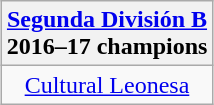<table class="wikitable" style="text-align: center; margin: 0 auto;">
<tr>
<th><a href='#'>Segunda División B</a><br>2016–17 champions</th>
</tr>
<tr>
<td><a href='#'>Cultural Leonesa</a></td>
</tr>
</table>
